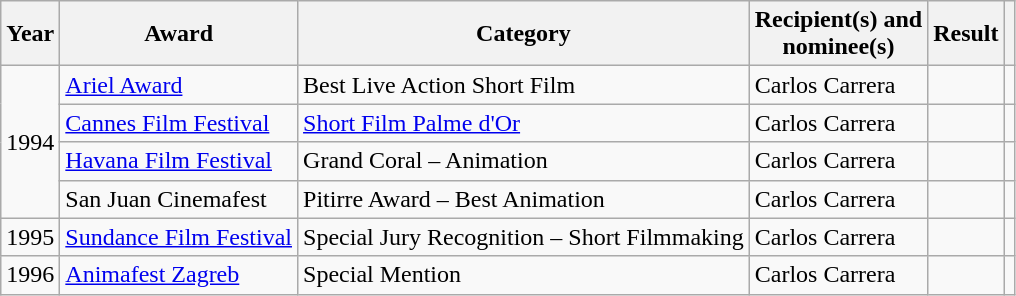<table class="wikitable">
<tr>
<th scope=col>Year</th>
<th scope=col>Award</th>
<th scope=col>Category</th>
<th scope=col>Recipient(s) and<br>nominee(s)</th>
<th scope=col>Result</th>
<th scope=col></th>
</tr>
<tr>
<td rowspan=4>1994</td>
<td><a href='#'>Ariel Award</a></td>
<td>Best Live Action Short Film</td>
<td>Carlos Carrera</td>
<td></td>
<td style="text-align:center;"></td>
</tr>
<tr>
<td><a href='#'>Cannes Film Festival</a></td>
<td><a href='#'>Short Film Palme d'Or</a></td>
<td>Carlos Carrera</td>
<td></td>
<td style="text-align:center;"></td>
</tr>
<tr>
<td><a href='#'>Havana Film Festival</a></td>
<td>Grand Coral – Animation</td>
<td>Carlos Carrera</td>
<td></td>
<td style="text-align:center;"></td>
</tr>
<tr>
<td>San Juan Cinemafest</td>
<td>Pitirre Award – Best Animation</td>
<td>Carlos Carrera</td>
<td></td>
<td style="text-align:center;"></td>
</tr>
<tr>
<td>1995</td>
<td><a href='#'>Sundance Film Festival</a></td>
<td>Special Jury Recognition  – Short Filmmaking</td>
<td>Carlos Carrera</td>
<td></td>
<td style="text-align:center;"></td>
</tr>
<tr>
<td>1996</td>
<td><a href='#'>Animafest Zagreb</a></td>
<td>Special Mention</td>
<td>Carlos Carrera</td>
<td></td>
<td style="text-align:center;"></td>
</tr>
</table>
